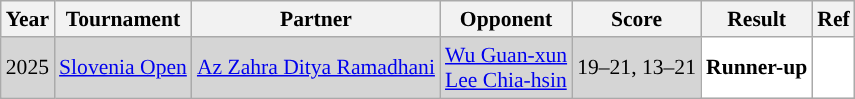<table class="sortable wikitable" style="font-size: 90%">
<tr>
<th>Year</th>
<th>Tournament</th>
<th>Partner</th>
<th>Opponent</th>
<th>Score</th>
<th>Result</th>
<th>Ref</th>
</tr>
<tr style="background:#D5D5D5">
<td align="center">2025</td>
<td align="left"><a href='#'>Slovenia Open</a></td>
<td align="left"> <a href='#'>Az Zahra Ditya Ramadhani</a></td>
<td align="left"> <a href='#'>Wu Guan-xun</a><br> <a href='#'>Lee Chia-hsin</a></td>
<td align="left">19–21, 13–21</td>
<td style="text-align:left; background:white"> <strong>Runner-up</strong></td>
<td style="text-align:center; background:white"></td>
</tr>
</table>
